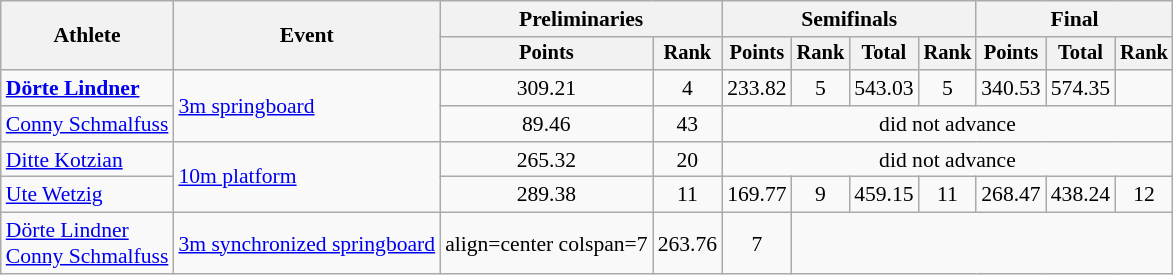<table class=wikitable style="font-size:90%">
<tr>
<th rowspan="2">Athlete</th>
<th rowspan="2">Event</th>
<th colspan="2">Preliminaries</th>
<th colspan="4">Semifinals</th>
<th colspan="3">Final</th>
</tr>
<tr style="font-size:95%">
<th>Points</th>
<th>Rank</th>
<th>Points</th>
<th>Rank</th>
<th>Total</th>
<th>Rank</th>
<th>Points</th>
<th>Total</th>
<th>Rank</th>
</tr>
<tr>
<td align=left><strong><a href='#'>Dörte Lindner</a></strong></td>
<td align=left rowspan=2><a href='#'>3m springboard</a></td>
<td align=center>309.21</td>
<td align=center>4</td>
<td align=center>233.82</td>
<td align=center>5</td>
<td align=center>543.03</td>
<td align=center>5</td>
<td align=center>340.53</td>
<td align=center>574.35</td>
<td align=center></td>
</tr>
<tr>
<td align=left><a href='#'>Conny Schmalfuss</a></td>
<td align=center>89.46</td>
<td align=center>43</td>
<td align=center colspan=7>did not advance</td>
</tr>
<tr>
<td align=left><a href='#'>Ditte Kotzian</a></td>
<td align=left rowspan=2><a href='#'>10m platform</a></td>
<td align=center>265.32</td>
<td align=center>20</td>
<td align=center colspan=7>did not advance</td>
</tr>
<tr>
<td align=left><a href='#'>Ute Wetzig</a></td>
<td align=center>289.38</td>
<td align=center>11</td>
<td align=center>169.77</td>
<td align=center>9</td>
<td align=center>459.15</td>
<td align=center>11</td>
<td align=center>268.47</td>
<td align=center>438.24</td>
<td align=center>12</td>
</tr>
<tr>
<td align=left><a href='#'>Dörte Lindner</a><br> <a href='#'>Conny Schmalfuss</a></td>
<td align=left><a href='#'>3m synchronized springboard</a></td>
<td>align=center colspan=7 </td>
<td align=center>263.76</td>
<td align=center>7</td>
</tr>
</table>
